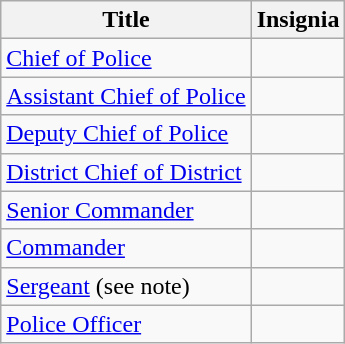<table class="wikitable">
<tr>
<th>Title</th>
<th>Insignia</th>
</tr>
<tr>
<td><a href='#'>Chief of Police</a></td>
<td></td>
</tr>
<tr>
<td><a href='#'>Assistant Chief of Police</a></td>
<td></td>
</tr>
<tr>
<td><a href='#'>Deputy Chief of Police</a></td>
<td></td>
</tr>
<tr>
<td><a href='#'>District Chief of District</a></td>
<td></td>
</tr>
<tr>
<td><a href='#'>Senior Commander</a></td>
<td></td>
</tr>
<tr>
<td><a href='#'>Commander</a></td>
<td></td>
</tr>
<tr>
<td><a href='#'>Sergeant</a>  (see note)</td>
<td></td>
</tr>
<tr>
<td><a href='#'>Police Officer</a></td>
<td></td>
</tr>
</table>
